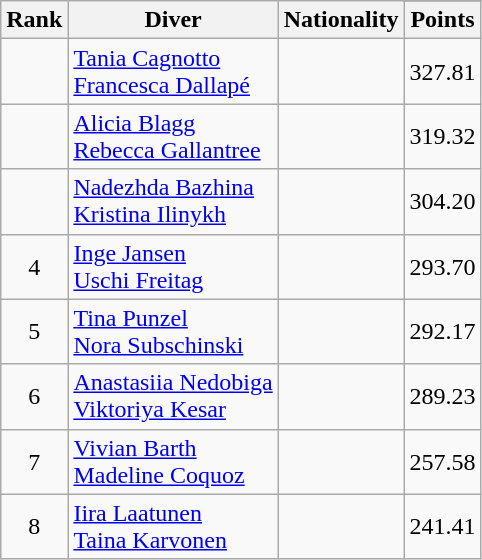<table class="wikitable sortable" style="text-align:center">
<tr>
<th rowspan=2>Rank</th>
<th rowspan=2>Diver</th>
<th rowspan=2>Nationality</th>
</tr>
<tr>
<th>Points</th>
</tr>
<tr>
<td></td>
<td align=left><a href='#'>Tania Cagnotto</a><br><a href='#'>Francesca Dallapé</a></td>
<td align=left></td>
<td>327.81</td>
</tr>
<tr>
<td></td>
<td align=left><a href='#'>Alicia Blagg</a><br><a href='#'>Rebecca Gallantree</a></td>
<td align=left></td>
<td>319.32</td>
</tr>
<tr>
<td></td>
<td align=left><a href='#'>Nadezhda Bazhina</a><br><a href='#'>Kristina Ilinykh</a></td>
<td align=left></td>
<td>304.20</td>
</tr>
<tr>
<td>4</td>
<td align=left><a href='#'>Inge Jansen</a><br><a href='#'>Uschi Freitag</a></td>
<td align=left></td>
<td>293.70</td>
</tr>
<tr>
<td>5</td>
<td align=left><a href='#'>Tina Punzel</a><br><a href='#'>Nora Subschinski</a></td>
<td align=left></td>
<td>292.17</td>
</tr>
<tr>
<td>6</td>
<td align=left><a href='#'>Anastasiia Nedobiga</a><br><a href='#'>Viktoriya Kesar</a></td>
<td align=left></td>
<td>289.23</td>
</tr>
<tr>
<td>7</td>
<td align=left><a href='#'>Vivian Barth</a><br><a href='#'>Madeline Coquoz</a></td>
<td align=left></td>
<td>257.58</td>
</tr>
<tr>
<td>8</td>
<td align=left><a href='#'>Iira Laatunen</a><br><a href='#'>Taina Karvonen</a></td>
<td align=left></td>
<td>241.41</td>
</tr>
</table>
